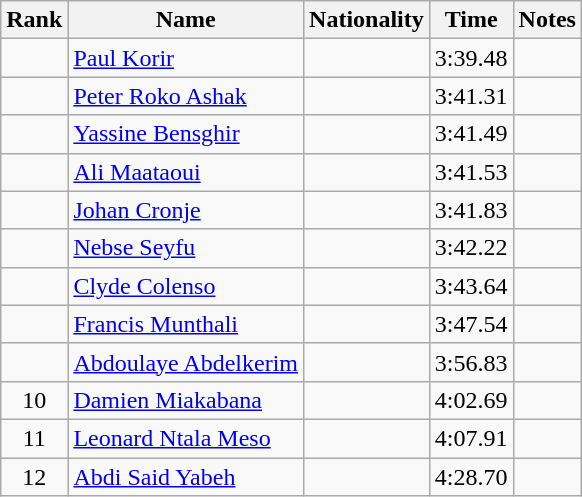<table class="wikitable sortable" style="text-align:center">
<tr>
<th>Rank</th>
<th>Name</th>
<th>Nationality</th>
<th>Time</th>
<th>Notes</th>
</tr>
<tr>
<td></td>
<td align=left><a href='#'>Paul Korir</a></td>
<td align=left></td>
<td>3:39.48</td>
<td></td>
</tr>
<tr>
<td></td>
<td align=left><a href='#'>Peter Roko Ashak</a></td>
<td align=left></td>
<td>3:41.31</td>
<td></td>
</tr>
<tr>
<td></td>
<td align=left><a href='#'>Yassine Bensghir</a></td>
<td align=left></td>
<td>3:41.49</td>
<td></td>
</tr>
<tr>
<td></td>
<td align=left><a href='#'>Ali Maataoui</a></td>
<td align=left></td>
<td>3:41.53</td>
<td></td>
</tr>
<tr>
<td></td>
<td align=left><a href='#'>Johan Cronje</a></td>
<td align=left></td>
<td>3:41.83</td>
<td></td>
</tr>
<tr>
<td></td>
<td align=left><a href='#'>Nebse Seyfu</a></td>
<td align=left></td>
<td>3:42.22</td>
<td></td>
</tr>
<tr>
<td></td>
<td align=left><a href='#'>Clyde Colenso</a></td>
<td align=left></td>
<td>3:43.64</td>
<td></td>
</tr>
<tr>
<td></td>
<td align=left><a href='#'>Francis Munthali</a></td>
<td align=left></td>
<td>3:47.54</td>
<td></td>
</tr>
<tr>
<td></td>
<td align=left><a href='#'>Abdoulaye Abdelkerim</a></td>
<td align=left></td>
<td>3:56.83</td>
<td></td>
</tr>
<tr>
<td>10</td>
<td align=left><a href='#'>Damien Miakabana</a></td>
<td align=left></td>
<td>4:02.69</td>
<td></td>
</tr>
<tr>
<td>11</td>
<td align=left><a href='#'>Leonard Ntala Meso</a></td>
<td align=left></td>
<td>4:07.91</td>
<td></td>
</tr>
<tr>
<td>12</td>
<td align=left><a href='#'>Abdi Said Yabeh</a></td>
<td align=left></td>
<td>4:28.70</td>
<td></td>
</tr>
</table>
